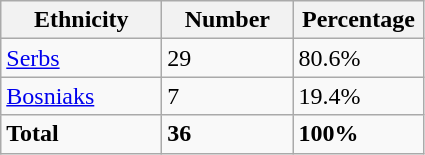<table class="wikitable">
<tr>
<th width="100px">Ethnicity</th>
<th width="80px">Number</th>
<th width="80px">Percentage</th>
</tr>
<tr>
<td><a href='#'>Serbs</a></td>
<td>29</td>
<td>80.6%</td>
</tr>
<tr>
<td><a href='#'>Bosniaks</a></td>
<td>7</td>
<td>19.4%</td>
</tr>
<tr>
<td><strong>Total</strong></td>
<td><strong>36</strong></td>
<td><strong>100%</strong></td>
</tr>
</table>
